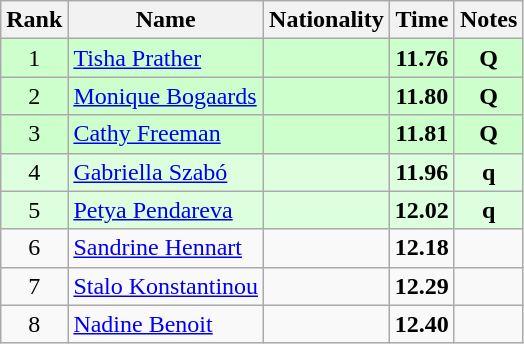<table class="wikitable sortable" style="text-align:center">
<tr>
<th>Rank</th>
<th>Name</th>
<th>Nationality</th>
<th>Time</th>
<th>Notes</th>
</tr>
<tr bgcolor=ccffcc>
<td>1</td>
<td align=left><a href='#'>Tisha Prather</a></td>
<td align=left></td>
<td><strong>11.76</strong></td>
<td><strong>Q</strong></td>
</tr>
<tr bgcolor=ccffcc>
<td>2</td>
<td align=left><a href='#'>Monique Bogaards</a></td>
<td align=left></td>
<td><strong>11.80</strong></td>
<td><strong>Q</strong></td>
</tr>
<tr bgcolor=ccffcc>
<td>3</td>
<td align=left><a href='#'>Cathy Freeman</a></td>
<td align=left></td>
<td><strong>11.81</strong></td>
<td><strong>Q</strong></td>
</tr>
<tr bgcolor=ddffdd>
<td>4</td>
<td align=left><a href='#'>Gabriella Szabó</a></td>
<td align=left></td>
<td><strong>11.96</strong></td>
<td><strong>q</strong></td>
</tr>
<tr bgcolor=ddffdd>
<td>5</td>
<td align=left><a href='#'>Petya Pendareva</a></td>
<td align=left></td>
<td><strong>12.02</strong></td>
<td><strong>q</strong></td>
</tr>
<tr>
<td>6</td>
<td align=left><a href='#'>Sandrine Hennart</a></td>
<td align=left></td>
<td><strong>12.18</strong></td>
<td></td>
</tr>
<tr>
<td>7</td>
<td align=left><a href='#'>Stalo Konstantinou</a></td>
<td align=left></td>
<td><strong>12.29</strong></td>
<td></td>
</tr>
<tr>
<td>8</td>
<td align=left><a href='#'>Nadine Benoit</a></td>
<td align=left></td>
<td><strong>12.40</strong></td>
<td></td>
</tr>
</table>
